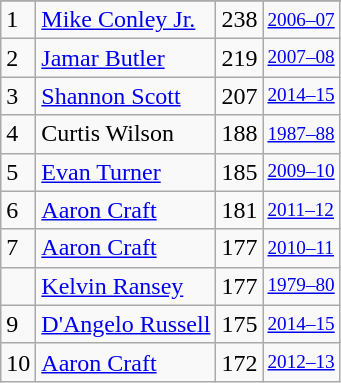<table class="wikitable">
<tr>
</tr>
<tr>
<td>1</td>
<td><a href='#'>Mike Conley Jr.</a></td>
<td>238</td>
<td style="font-size:80%;"><a href='#'>2006–07</a></td>
</tr>
<tr>
<td>2</td>
<td><a href='#'>Jamar Butler</a></td>
<td>219</td>
<td style="font-size:80%;"><a href='#'>2007–08</a></td>
</tr>
<tr>
<td>3</td>
<td><a href='#'>Shannon Scott</a></td>
<td>207</td>
<td style="font-size:80%;"><a href='#'>2014–15</a></td>
</tr>
<tr>
<td>4</td>
<td>Curtis Wilson</td>
<td>188</td>
<td style="font-size:80%;"><a href='#'>1987–88</a></td>
</tr>
<tr>
<td>5</td>
<td><a href='#'>Evan Turner</a></td>
<td>185</td>
<td style="font-size:80%;"><a href='#'>2009–10</a></td>
</tr>
<tr>
<td>6</td>
<td><a href='#'>Aaron Craft</a></td>
<td>181</td>
<td style="font-size:80%;"><a href='#'>2011–12</a></td>
</tr>
<tr>
<td>7</td>
<td><a href='#'>Aaron Craft</a></td>
<td>177</td>
<td style="font-size:80%;"><a href='#'>2010–11</a></td>
</tr>
<tr>
<td></td>
<td><a href='#'>Kelvin Ransey</a></td>
<td>177</td>
<td style="font-size:80%;"><a href='#'>1979–80</a></td>
</tr>
<tr>
<td>9</td>
<td><a href='#'>D'Angelo Russell</a></td>
<td>175</td>
<td style="font-size:80%;"><a href='#'>2014–15</a></td>
</tr>
<tr>
<td>10</td>
<td><a href='#'>Aaron Craft</a></td>
<td>172</td>
<td style="font-size:80%;"><a href='#'>2012–13</a></td>
</tr>
</table>
